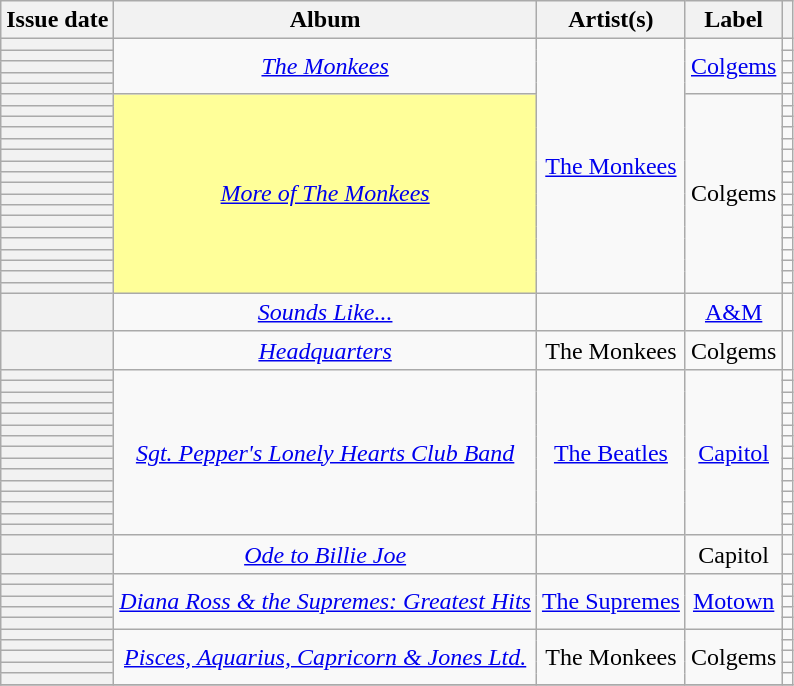<table class="wikitable sortable plainrowheaders" style="text-align: center">
<tr>
<th scope=col>Issue date</th>
<th scope=col>Album</th>
<th scope=col>Artist(s)</th>
<th scope=col>Label</th>
<th scope=col class="unsortable"></th>
</tr>
<tr>
<th scope="row"></th>
<td rowspan=5><em><a href='#'>The Monkees</a></em></td>
<td rowspan=23 data-sort-value="Monkees, The"><a href='#'>The Monkees</a></td>
<td rowspan=5><a href='#'>Colgems</a></td>
<td align="center"></td>
</tr>
<tr>
<th scope="row"></th>
<td align="center"></td>
</tr>
<tr>
<th scope="row"></th>
<td align="center"></td>
</tr>
<tr>
<th scope="row"></th>
<td align="center"></td>
</tr>
<tr>
<th scope="row"></th>
<td align="center"></td>
</tr>
<tr>
<th scope="row"></th>
<td bgcolor=#FFFF99 rowspan=18><em><a href='#'>More of The Monkees</a></em> </td>
<td rowspan=18>Colgems</td>
<td align="center"></td>
</tr>
<tr>
<th scope="row"></th>
<td align="center"></td>
</tr>
<tr>
<th scope="row"></th>
<td align="center"></td>
</tr>
<tr>
<th scope="row"></th>
<td align="center"></td>
</tr>
<tr>
<th scope="row"></th>
<td align="center"></td>
</tr>
<tr>
<th scope="row"></th>
<td align="center"></td>
</tr>
<tr>
<th scope="row"></th>
<td align="center"></td>
</tr>
<tr>
<th scope="row"></th>
<td align="center"></td>
</tr>
<tr>
<th scope="row"></th>
<td align="center"></td>
</tr>
<tr>
<th scope="row"></th>
<td align="center"></td>
</tr>
<tr>
<th scope="row"></th>
<td align="center"></td>
</tr>
<tr>
<th scope="row"></th>
<td align="center"></td>
</tr>
<tr>
<th scope="row"></th>
<td align="center"></td>
</tr>
<tr>
<th scope="row"></th>
<td align="center"></td>
</tr>
<tr>
<th scope="row"></th>
<td align="center"></td>
</tr>
<tr>
<th scope="row"></th>
<td align="center"></td>
</tr>
<tr>
<th scope="row"></th>
<td align="center"></td>
</tr>
<tr>
<th scope="row"></th>
<td align="center"></td>
</tr>
<tr>
<th scope="row"></th>
<td><em><a href='#'>Sounds Like...</a></em></td>
<td></td>
<td><a href='#'>A&M</a></td>
<td align="center"></td>
</tr>
<tr>
<th scope="row"></th>
<td><em><a href='#'>Headquarters</a></em></td>
<td data-sort-value="Monkees, The">The Monkees</td>
<td>Colgems</td>
<td align="center"></td>
</tr>
<tr>
<th scope="row"></th>
<td rowspan=15><em><a href='#'>Sgt. Pepper's Lonely Hearts Club Band</a></em></td>
<td rowspan=15 data-sort-value="Beatles, The"><a href='#'>The Beatles</a></td>
<td rowspan=15><a href='#'>Capitol</a></td>
<td align="center"></td>
</tr>
<tr>
<th scope="row"></th>
<td align="center"></td>
</tr>
<tr>
<th scope="row"></th>
<td align="center"></td>
</tr>
<tr>
<th scope="row"></th>
<td align="center"></td>
</tr>
<tr>
<th scope="row"></th>
<td align="center"></td>
</tr>
<tr>
<th scope="row"></th>
<td align="center"></td>
</tr>
<tr>
<th scope="row"></th>
<td align="center"></td>
</tr>
<tr>
<th scope="row"></th>
<td align="center"></td>
</tr>
<tr>
<th scope="row"></th>
<td align="center"></td>
</tr>
<tr>
<th scope="row"></th>
<td align="center"></td>
</tr>
<tr>
<th scope="row"></th>
<td align="center"></td>
</tr>
<tr>
<th scope="row"></th>
<td align="center"></td>
</tr>
<tr>
<th scope="row"></th>
<td align="center"></td>
</tr>
<tr>
<th scope="row"></th>
<td align="center"></td>
</tr>
<tr>
<th scope="row"></th>
<td align="center"></td>
</tr>
<tr>
<th scope="row"></th>
<td rowspan=2><em><a href='#'>Ode to Billie Joe</a></em></td>
<td rowspan=2></td>
<td rowspan=2>Capitol</td>
<td align="center"></td>
</tr>
<tr>
<th scope="row"></th>
<td align="center"></td>
</tr>
<tr>
<th scope="row"></th>
<td rowspan=5><em><a href='#'>Diana Ross & the Supremes: Greatest Hits</a></em></td>
<td rowspan=5 data-sort-value="Supremes, The"><a href='#'>The Supremes</a></td>
<td rowspan=5><a href='#'>Motown</a></td>
<td align="center"></td>
</tr>
<tr>
<th scope="row"></th>
<td align="center"></td>
</tr>
<tr>
<th scope="row"></th>
<td align="center"></td>
</tr>
<tr>
<th scope="row"></th>
<td align="center"></td>
</tr>
<tr>
<th scope="row"></th>
<td align="center"></td>
</tr>
<tr>
<th scope="row"></th>
<td rowspan=5><em><a href='#'>Pisces, Aquarius, Capricorn & Jones Ltd.</a></em></td>
<td rowspan=5 data-sort-value="Monkees, The">The Monkees</td>
<td rowspan=5>Colgems</td>
<td align="center"></td>
</tr>
<tr>
<th scope="row"></th>
<td align="center"></td>
</tr>
<tr>
<th scope="row"></th>
<td align="center"></td>
</tr>
<tr>
<th scope="row"></th>
<td align="center"></td>
</tr>
<tr>
<th scope="row"></th>
<td align="center"></td>
</tr>
<tr>
</tr>
</table>
